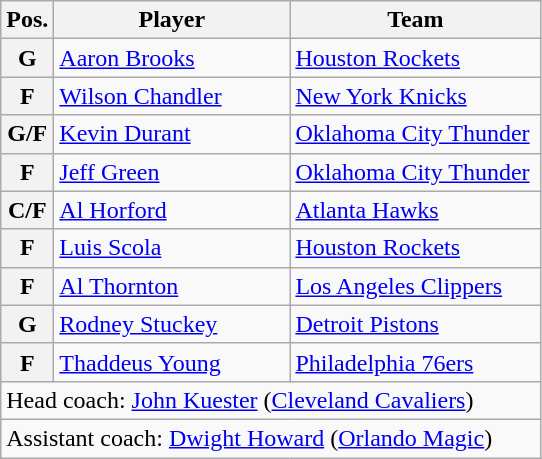<table class="wikitable">
<tr>
<th>Pos.</th>
<th style="width:150px;">Player</th>
<th width=160>Team</th>
</tr>
<tr>
<th>G</th>
<td><a href='#'>Aaron Brooks</a></td>
<td><a href='#'>Houston Rockets</a></td>
</tr>
<tr>
<th>F</th>
<td><a href='#'>Wilson Chandler</a></td>
<td><a href='#'>New York Knicks</a></td>
</tr>
<tr>
<th>G/F</th>
<td><a href='#'>Kevin Durant</a></td>
<td><a href='#'>Oklahoma City Thunder</a></td>
</tr>
<tr>
<th>F</th>
<td><a href='#'>Jeff Green</a></td>
<td><a href='#'>Oklahoma City Thunder</a></td>
</tr>
<tr>
<th>C/F</th>
<td><a href='#'>Al Horford</a></td>
<td><a href='#'>Atlanta Hawks</a></td>
</tr>
<tr>
<th>F</th>
<td><a href='#'>Luis Scola</a></td>
<td><a href='#'>Houston Rockets</a></td>
</tr>
<tr>
<th>F</th>
<td><a href='#'>Al Thornton</a></td>
<td><a href='#'>Los Angeles Clippers</a></td>
</tr>
<tr>
<th>G</th>
<td><a href='#'>Rodney Stuckey</a></td>
<td><a href='#'>Detroit Pistons</a></td>
</tr>
<tr>
<th>F</th>
<td><a href='#'>Thaddeus Young</a></td>
<td><a href='#'>Philadelphia 76ers</a></td>
</tr>
<tr>
<td colspan="3">Head coach: <a href='#'>John Kuester</a> (<a href='#'>Cleveland Cavaliers</a>)</td>
</tr>
<tr>
<td colspan="3">Assistant coach: <a href='#'>Dwight Howard</a> (<a href='#'>Orlando Magic</a>)</td>
</tr>
</table>
